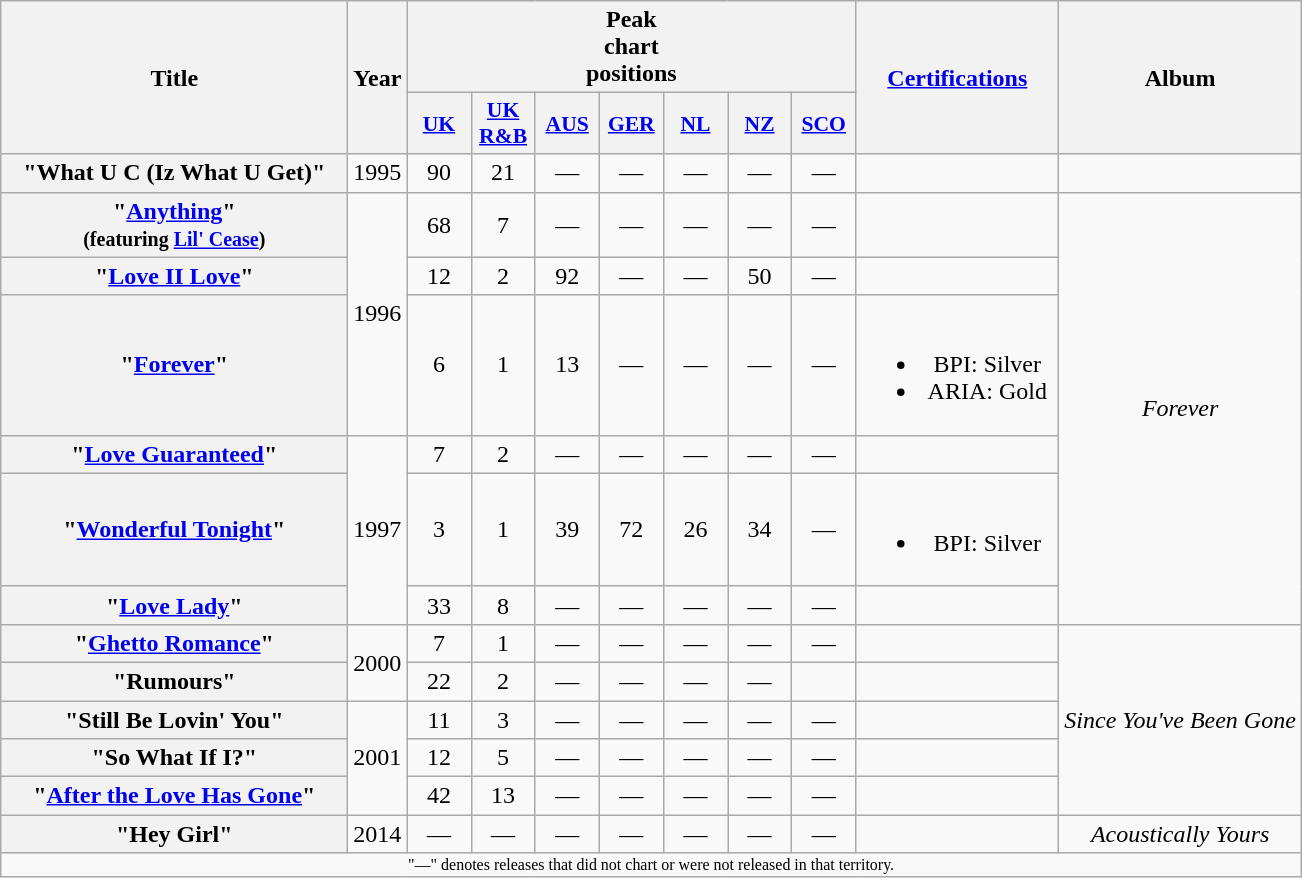<table class="wikitable plainrowheaders" style="text-align:center;" border="1">
<tr>
<th scope="col" rowspan="2" style="width:14em;">Title</th>
<th scope="col" rowspan="2">Year</th>
<th scope="col" colspan="7">Peak<br>chart<br>positions</th>
<th scope="col" rowspan="2" style="width:8em;"><a href='#'>Certifications</a></th>
<th scope="col" rowspan="2">Album</th>
</tr>
<tr>
<th scope="col" style="width:2.5em;font-size:90%;"><a href='#'>UK</a><br></th>
<th scope="col" style="width:2.5em;font-size:90%;"><a href='#'>UK R&B</a><br></th>
<th scope="col" style="width:2.5em;font-size:90%;"><a href='#'>AUS</a><br></th>
<th scope="col" style="width:2.5em;font-size:90%;"><a href='#'>GER</a><br></th>
<th scope="col" style="width:2.5em;font-size:90%;"><a href='#'>NL</a><br></th>
<th scope="col" style="width:2.5em;font-size:90%;"><a href='#'>NZ</a><br></th>
<th scope="col" style="width:2.5em;font-size:90%;"><a href='#'>SCO</a><br></th>
</tr>
<tr>
<th scope="row">"What U C (Iz What U Get)"</th>
<td>1995</td>
<td>90</td>
<td>21</td>
<td>—</td>
<td>—</td>
<td>—</td>
<td>—</td>
<td>—</td>
<td></td>
<td></td>
</tr>
<tr>
<th scope="row">"<a href='#'>Anything</a>"<br><small>(featuring <a href='#'>Lil' Cease</a>)</small></th>
<td rowspan=3>1996</td>
<td>68</td>
<td>7</td>
<td>—</td>
<td>—</td>
<td>—</td>
<td>—</td>
<td>—</td>
<td></td>
<td rowspan=6><em>Forever</em></td>
</tr>
<tr>
<th scope="row">"<a href='#'>Love II Love</a>"</th>
<td>12</td>
<td>2</td>
<td>92</td>
<td>—</td>
<td>—</td>
<td>50</td>
<td>—</td>
<td></td>
</tr>
<tr>
<th scope="row">"<a href='#'>Forever</a>"</th>
<td>6</td>
<td>1</td>
<td>13</td>
<td>—</td>
<td>—</td>
<td>—</td>
<td>—</td>
<td><br><ul><li>BPI: Silver</li><li>ARIA: Gold</li></ul></td>
</tr>
<tr>
<th scope="row">"<a href='#'>Love Guaranteed</a>"</th>
<td rowspan=3>1997</td>
<td>7</td>
<td>2</td>
<td>—</td>
<td>—</td>
<td>—</td>
<td>—</td>
<td>—</td>
<td></td>
</tr>
<tr>
<th scope="row">"<a href='#'>Wonderful Tonight</a>"</th>
<td>3</td>
<td>1</td>
<td>39</td>
<td>72</td>
<td>26</td>
<td>34</td>
<td>—</td>
<td><br><ul><li>BPI: Silver</li></ul></td>
</tr>
<tr>
<th scope="row">"<a href='#'>Love Lady</a>"</th>
<td>33</td>
<td>8</td>
<td>—</td>
<td>—</td>
<td>—</td>
<td>—</td>
<td>—</td>
<td></td>
</tr>
<tr>
<th scope="row">"<a href='#'>Ghetto Romance</a>"</th>
<td rowspan=2>2000</td>
<td>7</td>
<td>1</td>
<td>—</td>
<td>—</td>
<td>—</td>
<td>—</td>
<td>—</td>
<td></td>
<td rowspan=5><em>Since You've Been Gone</em></td>
</tr>
<tr>
<th scope="row">"Rumours"</th>
<td>22</td>
<td>2</td>
<td>—</td>
<td>—</td>
<td>—</td>
<td>—</td>
<td></td>
</tr>
<tr>
<th scope="row">"Still Be Lovin' You"</th>
<td rowspan=3>2001</td>
<td>11</td>
<td>3</td>
<td>—</td>
<td>—</td>
<td>—</td>
<td>—</td>
<td>—</td>
<td></td>
</tr>
<tr>
<th scope="row">"So What If I?"</th>
<td>12</td>
<td>5</td>
<td>—</td>
<td>—</td>
<td>—</td>
<td>—</td>
<td>—</td>
<td></td>
</tr>
<tr>
<th scope="row">"<a href='#'>After the Love Has Gone</a>"</th>
<td>42</td>
<td>13</td>
<td>—</td>
<td>—</td>
<td>—</td>
<td>—</td>
<td>—</td>
<td></td>
</tr>
<tr>
<th scope="row">"Hey Girl"</th>
<td>2014</td>
<td>—</td>
<td>—</td>
<td>—</td>
<td>—</td>
<td>—</td>
<td>—</td>
<td>—</td>
<td></td>
<td><em>Acoustically Yours</em></td>
</tr>
<tr>
<td align="center" colspan="15" style="font-size:8pt">"—" denotes releases that did not chart or were not released in that territory.</td>
</tr>
</table>
